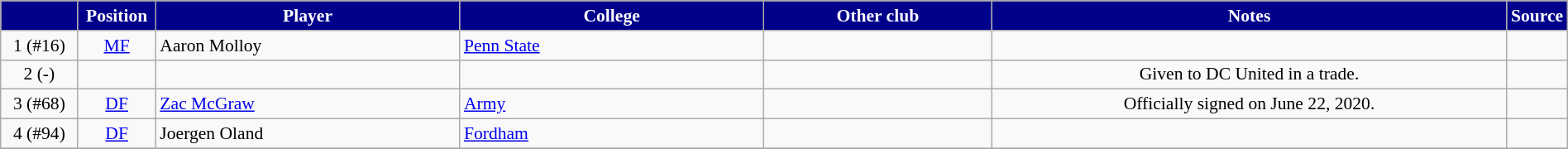<table class="wikitable" style="text-align:center; font-size:90%; width:100%;">
<tr>
<th style="background:DarkBlue; color:white; text-align:center; width:5%"></th>
<th style="background:DarkBlue; color:white; text-align:center; width:5%">Position</th>
<th style="background:DarkBlue; color:white; text-align:center; width:20%">Player</th>
<th style="background:DarkBlue; color:white; text-align:center; width:20%">College</th>
<th style="background:DarkBlue; color:white; text-align:center; width:15%">Other club</th>
<th style="background:DarkBlue; color:white; text-align:center; width:34%">Notes</th>
<th style="background:DarkBlue; color:white; text-align:center; width:1%">Source</th>
</tr>
<tr>
<td>1 (#16)</td>
<td><a href='#'>MF</a></td>
<td align=left> Aaron Molloy</td>
<td align=left> <a href='#'>Penn State</a></td>
<td align=left></td>
<td></td>
<td></td>
</tr>
<tr>
<td>2 (-)</td>
<td></td>
<td align=left></td>
<td align=left></td>
<td></td>
<td>Given to DC United in a trade.</td>
<td></td>
</tr>
<tr>
<td>3 (#68)</td>
<td><a href='#'>DF</a></td>
<td align=left> <a href='#'>Zac McGraw</a></td>
<td align=left> <a href='#'>Army</a></td>
<td></td>
<td>Officially signed on June 22, 2020.</td>
<td></td>
</tr>
<tr>
<td>4 (#94)</td>
<td><a href='#'>DF</a></td>
<td align=left> Joergen Oland</td>
<td align=left> <a href='#'>Fordham</a></td>
<td></td>
<td></td>
<td></td>
</tr>
<tr>
</tr>
</table>
